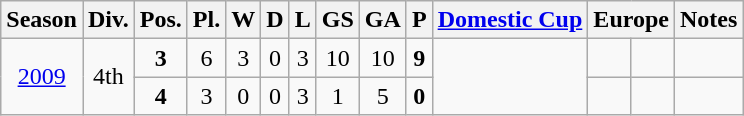<table class="wikitable">
<tr>
<th>Season</th>
<th>Div.</th>
<th>Pos.</th>
<th>Pl.</th>
<th>W</th>
<th>D</th>
<th>L</th>
<th>GS</th>
<th>GA</th>
<th>P</th>
<th><a href='#'>Domestic Cup</a></th>
<th colspan=2>Europe</th>
<th>Notes</th>
</tr>
<tr>
<td align=center rowspan=2><a href='#'>2009</a></td>
<td align=center rowspan=2>4th</td>
<td align=center><strong>3</strong></td>
<td align=center>6</td>
<td align=center>3</td>
<td align=center>0</td>
<td align=center>3</td>
<td align=center>10</td>
<td align=center>10</td>
<td align=center><strong>9</strong></td>
<td align=center rowspan=2></td>
<td align=center></td>
<td align=center></td>
<td align=center></td>
</tr>
<tr>
<td align=center><strong>4</strong></td>
<td align=center>3</td>
<td align=center>0</td>
<td align=center>0</td>
<td align=center>3</td>
<td align=center>1</td>
<td align=center>5</td>
<td align=center><strong>0</strong></td>
<td align=center></td>
<td align=center></td>
<td align=center></td>
</tr>
</table>
